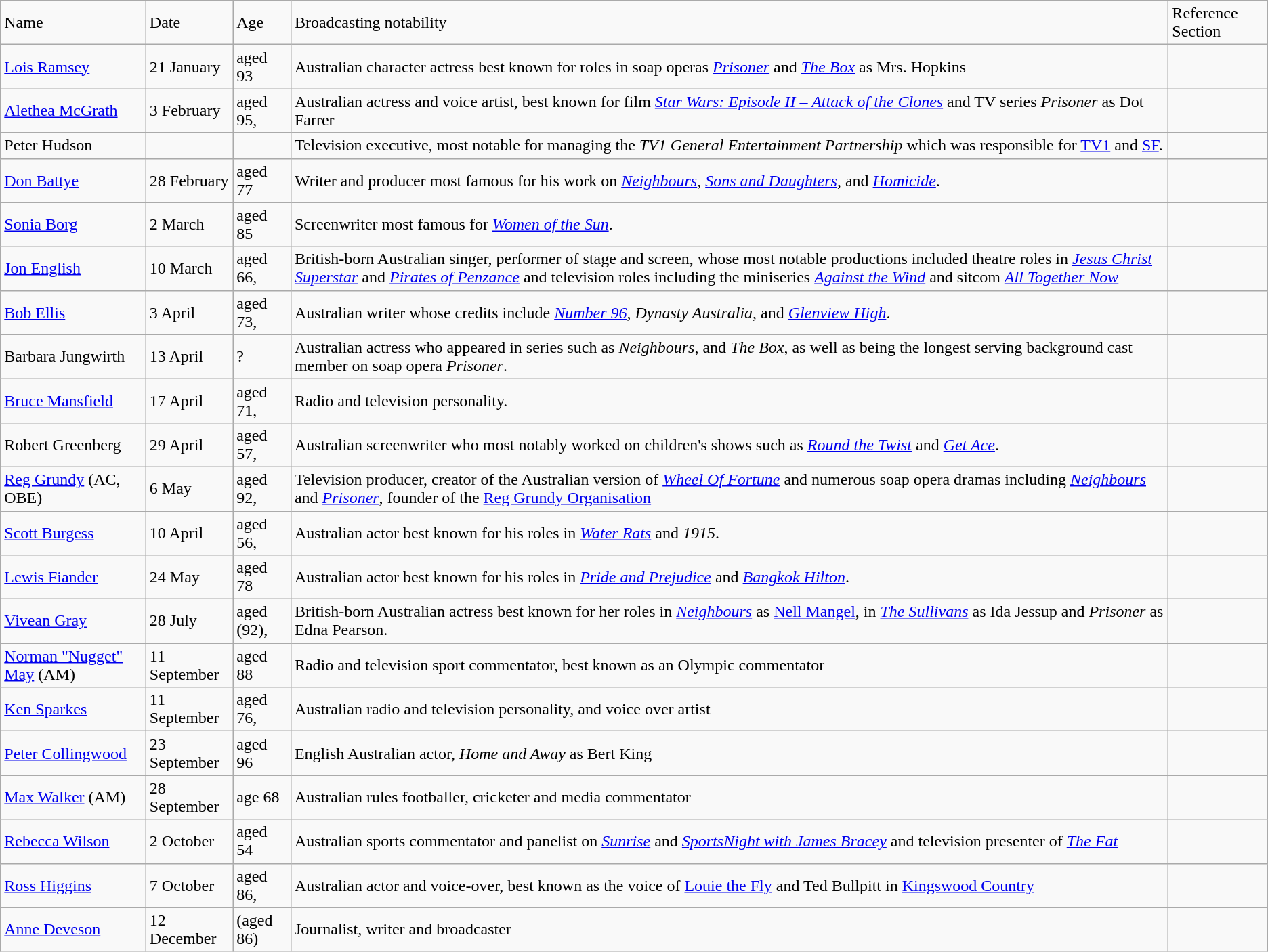<table class="wikitable">
<tr>
<td>Name</td>
<td>Date</td>
<td>Age</td>
<td>Broadcasting notability</td>
<td>Reference Section</td>
</tr>
<tr>
<td><a href='#'>Lois Ramsey</a></td>
<td>21 January</td>
<td>aged 93</td>
<td>Australian character actress best known for roles in soap operas <em><a href='#'>Prisoner</a></em> and <em><a href='#'>The Box</a></em> as Mrs. Hopkins</td>
<td></td>
</tr>
<tr>
<td><a href='#'>Alethea McGrath</a></td>
<td>3 February</td>
<td>aged 95,</td>
<td>Australian actress and voice artist, best known for film <em><a href='#'>Star Wars: Episode II – Attack of the Clones</a></em> and TV series <em>Prisoner</em> as Dot Farrer</td>
<td></td>
</tr>
<tr>
<td>Peter Hudson</td>
<td></td>
<td></td>
<td>Television executive, most notable for managing the <em>TV1 General Entertainment Partnership</em> which was responsible for <a href='#'>TV1</a> and <a href='#'>SF</a>.</td>
<td></td>
</tr>
<tr>
<td><a href='#'>Don Battye</a></td>
<td>28 February</td>
<td>aged 77</td>
<td>Writer and producer most famous for his work on <em><a href='#'>Neighbours</a></em>, <em><a href='#'>Sons and Daughters</a></em>, and <em><a href='#'>Homicide</a></em>.</td>
<td></td>
</tr>
<tr>
<td><a href='#'>Sonia Borg</a></td>
<td>2 March</td>
<td>aged 85</td>
<td>Screenwriter most famous for <em><a href='#'>Women of the Sun</a></em>.</td>
<td></td>
</tr>
<tr>
<td><a href='#'>Jon English</a></td>
<td>10 March</td>
<td>aged 66,</td>
<td>British-born Australian singer, performer of stage and screen, whose most notable productions included theatre roles in <em><a href='#'>Jesus Christ Superstar</a></em> and <em><a href='#'>Pirates of Penzance</a></em> and television roles including the miniseries <em><a href='#'>Against the Wind</a></em> and sitcom <em><a href='#'>All Together Now</a></em></td>
<td></td>
</tr>
<tr>
<td><a href='#'>Bob Ellis</a></td>
<td>3 April</td>
<td>aged 73,</td>
<td>Australian writer whose credits include <em><a href='#'>Number 96</a></em>, <em>Dynasty Australia</em>, and <em><a href='#'>Glenview High</a></em>.</td>
<td></td>
</tr>
<tr>
<td>Barbara Jungwirth</td>
<td>13 April</td>
<td>?</td>
<td>Australian actress who appeared in series such as <em>Neighbours</em>, and <em>The Box</em>, as well as being the longest serving background cast member on soap opera <em>Prisoner</em>.</td>
<td></td>
</tr>
<tr>
<td><a href='#'>Bruce Mansfield</a></td>
<td>17 April</td>
<td>aged 71,</td>
<td>Radio and television personality.</td>
<td></td>
</tr>
<tr>
<td>Robert Greenberg</td>
<td>29 April</td>
<td>aged 57,</td>
<td>Australian screenwriter who most notably worked on children's shows such as <em><a href='#'>Round the Twist</a></em> and <em><a href='#'>Get Ace</a></em>.</td>
<td></td>
</tr>
<tr>
<td><a href='#'>Reg Grundy</a> (AC, OBE)</td>
<td>6 May</td>
<td>aged 92,</td>
<td>Television producer, creator of the Australian version of <em><a href='#'>Wheel Of Fortune</a></em> and numerous soap opera dramas including <em><a href='#'>Neighbours</a></em> and<em> <a href='#'>Prisoner</a></em>, founder of the <a href='#'>Reg Grundy Organisation</a></td>
<td></td>
</tr>
<tr>
<td><a href='#'>Scott Burgess</a></td>
<td>10 April</td>
<td>aged 56,</td>
<td>Australian actor best known for his roles in <em><a href='#'>Water Rats</a></em> and <em>1915</em>.</td>
<td></td>
</tr>
<tr>
<td><a href='#'>Lewis Fiander</a></td>
<td>24 May</td>
<td>aged 78</td>
<td>Australian actor best known for his roles in <em><a href='#'>Pride and Prejudice</a></em> and <em><a href='#'>Bangkok Hilton</a></em>.</td>
<td></td>
</tr>
<tr>
<td><a href='#'>Vivean Gray</a></td>
<td>28 July</td>
<td>aged (92),</td>
<td>British-born Australian actress best known for her roles in  <em><a href='#'>Neighbours</a></em> as <a href='#'>Nell Mangel</a>,  in <em><a href='#'>The Sullivans</a></em> as Ida Jessup and  <em>Prisoner</em> as Edna Pearson.</td>
<td></td>
</tr>
<tr>
<td><a href='#'>Norman "Nugget" May</a> (AM)</td>
<td>11 September</td>
<td>aged 88</td>
<td>Radio and television sport commentator, best known as an Olympic commentator</td>
<td></td>
</tr>
<tr>
<td><a href='#'>Ken Sparkes</a></td>
<td>11 September</td>
<td>aged 76,</td>
<td>Australian radio and television personality, and voice over artist</td>
<td></td>
</tr>
<tr>
<td><a href='#'>Peter Collingwood</a></td>
<td>23 September</td>
<td>aged 96</td>
<td>English Australian actor, <em>Home and Away</em> as Bert King</td>
<td></td>
</tr>
<tr>
<td><a href='#'>Max Walker</a> (AM)</td>
<td>28 September</td>
<td>age 68</td>
<td>Australian rules footballer, cricketer and media commentator</td>
<td></td>
</tr>
<tr>
<td><a href='#'>Rebecca Wilson</a></td>
<td>2 October</td>
<td>aged 54</td>
<td>Australian sports commentator and panelist on <em><a href='#'>Sunrise</a></em> and <em><a href='#'>SportsNight with James Bracey</a></em> and television presenter of <em><a href='#'>The Fat</a></em></td>
<td></td>
</tr>
<tr>
<td><a href='#'>Ross Higgins</a></td>
<td>7 October</td>
<td>aged 86,</td>
<td>Australian actor and voice-over, best known as the voice of <a href='#'>Louie the Fly</a> and Ted Bullpitt in <a href='#'>Kingswood Country</a></td>
<td></td>
</tr>
<tr>
<td><a href='#'>Anne Deveson</a></td>
<td>12 December</td>
<td>(aged 86)</td>
<td>Journalist, writer and broadcaster</td>
<td></td>
</tr>
</table>
